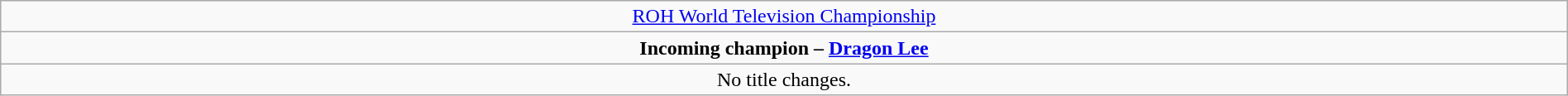<table class="wikitable" style="text-align:center; width:100%;">
<tr>
<td colspan="5" style="text-align: center;"><a href='#'>ROH World Television Championship</a></td>
</tr>
<tr>
<td colspan="5" style="text-align: center;"><strong>Incoming champion – <a href='#'>Dragon Lee</a></strong></td>
</tr>
<tr>
<td colspan="5">No title changes.</td>
</tr>
</table>
